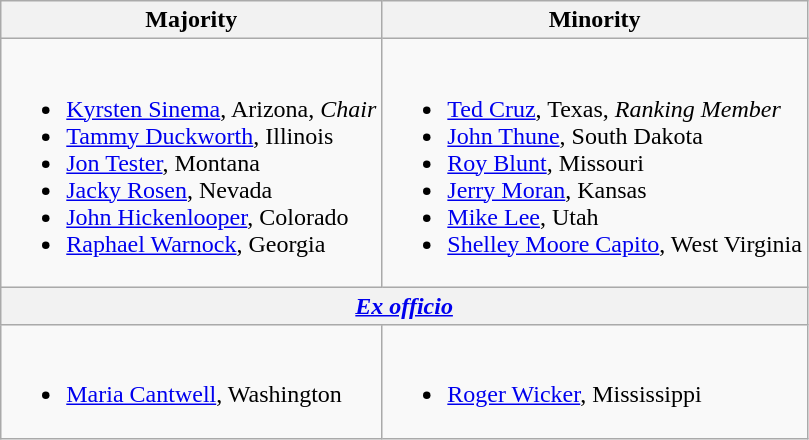<table class=wikitable>
<tr>
<th>Majority</th>
<th>Minority</th>
</tr>
<tr>
<td><br><ul><li><a href='#'>Kyrsten Sinema</a>, Arizona, <em>Chair</em></li><li><a href='#'>Tammy Duckworth</a>, Illinois</li><li><a href='#'>Jon Tester</a>, Montana</li><li><a href='#'>Jacky Rosen</a>, Nevada</li><li><a href='#'>John Hickenlooper</a>, Colorado</li><li><a href='#'>Raphael Warnock</a>, Georgia</li></ul></td>
<td><br><ul><li><a href='#'>Ted Cruz</a>, Texas, <em>Ranking Member</em></li><li><a href='#'>John Thune</a>, South Dakota</li><li><a href='#'>Roy Blunt</a>, Missouri</li><li><a href='#'>Jerry Moran</a>, Kansas</li><li><a href='#'>Mike Lee</a>, Utah</li><li><a href='#'>Shelley Moore Capito</a>, West Virginia</li></ul></td>
</tr>
<tr>
<th colspan=2><em><a href='#'>Ex officio</a></em></th>
</tr>
<tr>
<td><br><ul><li><a href='#'>Maria Cantwell</a>, Washington</li></ul></td>
<td><br><ul><li><a href='#'>Roger Wicker</a>, Mississippi</li></ul></td>
</tr>
</table>
